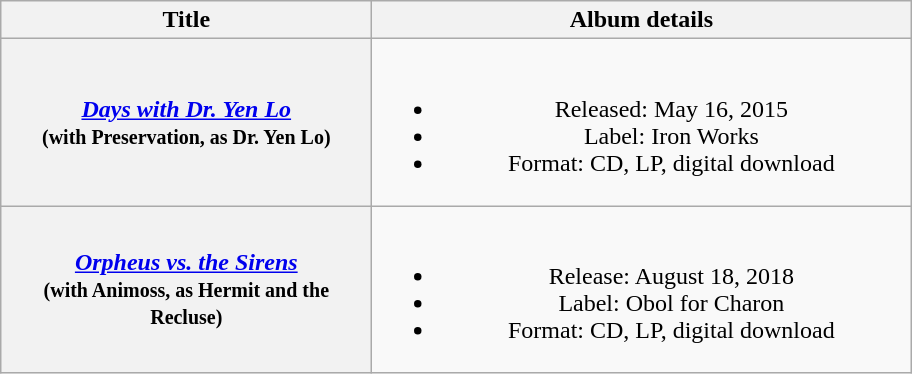<table class="wikitable plainrowheaders" style="text-align:center;">
<tr>
<th scope="col" style="width:15em;">Title</th>
<th scope="col" style="width:22em;">Album details</th>
</tr>
<tr>
<th scope="row"><em><a href='#'>Days with Dr. Yen Lo</a></em><br><small>(with Preservation, as Dr. Yen Lo)</small></th>
<td><br><ul><li>Released: May 16, 2015</li><li>Label: Iron Works</li><li>Format: CD, LP, digital download</li></ul></td>
</tr>
<tr>
<th scope="row"><em><a href='#'>Orpheus vs. the Sirens</a></em><br><small>(with Animoss, as Hermit and the Recluse)</small></th>
<td><br><ul><li>Release: August 18, 2018</li><li>Label: Obol for Charon</li><li>Format: CD, LP, digital download</li></ul></td>
</tr>
</table>
